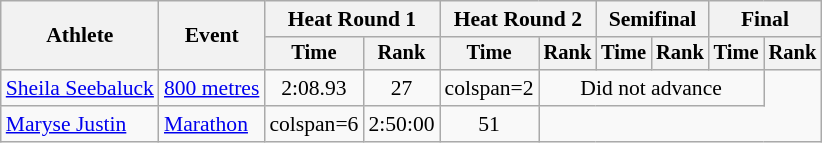<table class=wikitable style="font-size:90%; text-align:center">
<tr>
<th rowspan=2>Athlete</th>
<th rowspan=2>Event</th>
<th colspan=2>Heat Round 1</th>
<th colspan=2>Heat Round 2</th>
<th colspan=2>Semifinal</th>
<th colspan=2>Final</th>
</tr>
<tr style=font-size:95%>
<th>Time</th>
<th>Rank</th>
<th>Time</th>
<th>Rank</th>
<th>Time</th>
<th>Rank</th>
<th>Time</th>
<th>Rank</th>
</tr>
<tr align=center>
<td align=left><a href='#'>Sheila Seebaluck</a></td>
<td align=left><a href='#'>800 metres</a></td>
<td>2:08.93</td>
<td>27</td>
<td>colspan=2</td>
<td colspan=4>Did not advance</td>
</tr>
<tr align=center>
<td align=left><a href='#'>Maryse Justin</a></td>
<td align=left><a href='#'>Marathon</a></td>
<td>colspan=6</td>
<td>2:50:00</td>
<td>51</td>
</tr>
</table>
